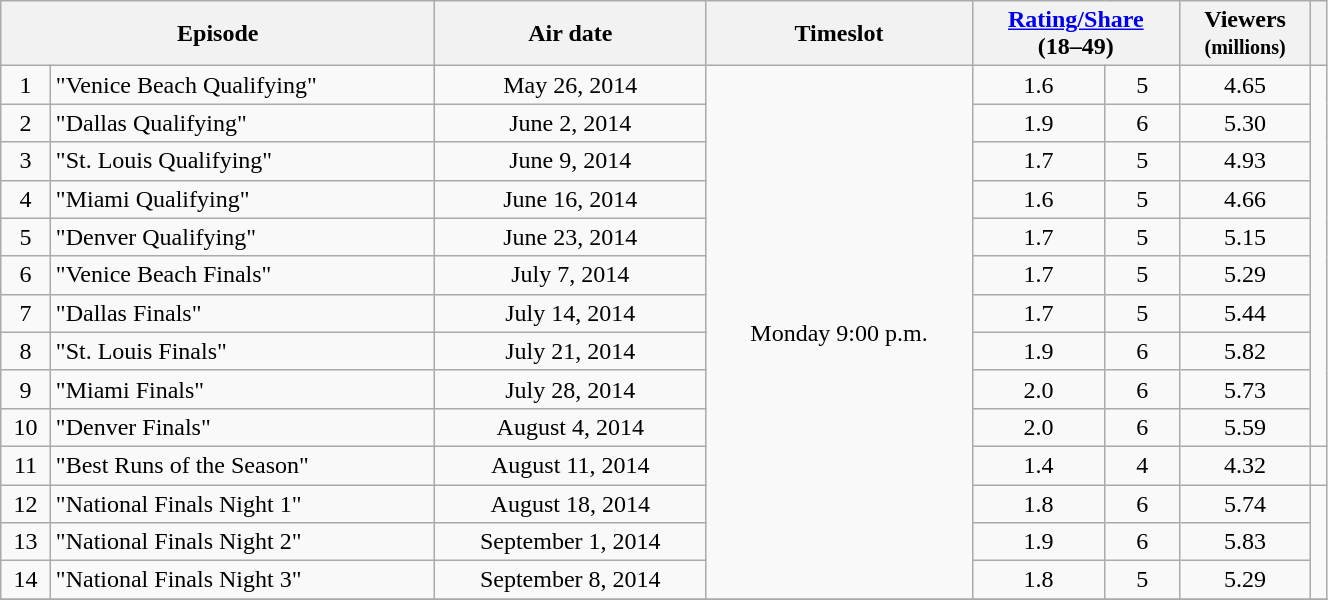<table class="wikitable" style="text-align:center; width: 70%">
<tr>
<th colspan="2">Episode</th>
<th>Air date</th>
<th>Timeslot</th>
<th colspan=2><a href='#'>Rating/Share</a><br>(18–49)</th>
<th>Viewers<br><small>(millions)</small></th>
<th></th>
</tr>
<tr>
<td>1</td>
<td style="text-align:left;">"Venice Beach Qualifying"</td>
<td>May 26, 2014</td>
<td rowspan="14">Monday 9:00 p.m.</td>
<td>1.6</td>
<td>5</td>
<td>4.65</td>
<td rowspan="10"></td>
</tr>
<tr>
<td>2</td>
<td style="text-align:left;">"Dallas Qualifying"</td>
<td>June 2, 2014</td>
<td>1.9</td>
<td>6</td>
<td>5.30</td>
</tr>
<tr>
<td>3</td>
<td style="text-align:left;">"St. Louis Qualifying"</td>
<td>June 9, 2014</td>
<td>1.7</td>
<td>5</td>
<td>4.93</td>
</tr>
<tr>
<td>4</td>
<td style="text-align:left;">"Miami Qualifying"</td>
<td>June 16, 2014</td>
<td>1.6</td>
<td>5</td>
<td>4.66</td>
</tr>
<tr>
<td>5</td>
<td style="text-align:left;">"Denver Qualifying"</td>
<td>June 23, 2014</td>
<td>1.7</td>
<td>5</td>
<td>5.15</td>
</tr>
<tr>
<td>6</td>
<td style="text-align:left;">"Venice Beach Finals"</td>
<td>July 7, 2014</td>
<td>1.7</td>
<td>5</td>
<td>5.29</td>
</tr>
<tr>
<td>7</td>
<td style="text-align:left;">"Dallas Finals"</td>
<td>July 14, 2014</td>
<td>1.7</td>
<td>5</td>
<td>5.44</td>
</tr>
<tr>
<td>8</td>
<td style="text-align:left;">"St. Louis Finals"</td>
<td>July 21, 2014</td>
<td>1.9</td>
<td>6</td>
<td>5.82</td>
</tr>
<tr>
<td>9</td>
<td style="text-align:left;">"Miami Finals"</td>
<td>July 28, 2014</td>
<td>2.0</td>
<td>6</td>
<td>5.73</td>
</tr>
<tr>
<td>10</td>
<td style="text-align:left;">"Denver Finals"</td>
<td>August 4, 2014</td>
<td>2.0</td>
<td>6</td>
<td>5.59</td>
</tr>
<tr>
<td>11</td>
<td style="text-align:left;">"Best Runs of the Season"</td>
<td>August 11, 2014</td>
<td>1.4</td>
<td>4</td>
<td>4.32</td>
<td></td>
</tr>
<tr>
<td>12</td>
<td style="text-align:left;">"National Finals Night 1"</td>
<td>August 18, 2014</td>
<td>1.8</td>
<td>6</td>
<td>5.74</td>
<td rowspan="3"></td>
</tr>
<tr>
<td>13</td>
<td style="text-align:left;">"National Finals Night 2"</td>
<td>September 1, 2014</td>
<td>1.9</td>
<td>6</td>
<td>5.83</td>
</tr>
<tr>
<td>14</td>
<td style="text-align:left;">"National Finals Night 3"</td>
<td>September 8, 2014</td>
<td>1.8</td>
<td>5</td>
<td>5.29</td>
</tr>
<tr>
</tr>
</table>
